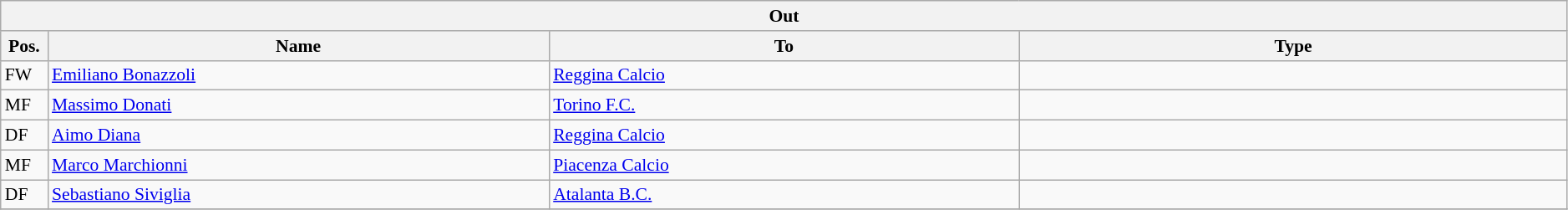<table class="wikitable" style="font-size:90%;width:99%;">
<tr>
<th colspan="4">Out</th>
</tr>
<tr>
<th width=3%>Pos.</th>
<th width=32%>Name</th>
<th width=30%>To</th>
<th width=35%>Type</th>
</tr>
<tr>
<td>FW</td>
<td><a href='#'>Emiliano Bonazzoli</a></td>
<td><a href='#'>Reggina Calcio</a></td>
<td></td>
</tr>
<tr>
<td>MF</td>
<td><a href='#'>Massimo Donati</a></td>
<td><a href='#'>Torino F.C.</a></td>
<td></td>
</tr>
<tr>
<td>DF</td>
<td><a href='#'>Aimo Diana</a></td>
<td><a href='#'>Reggina Calcio</a></td>
<td></td>
</tr>
<tr>
<td>MF</td>
<td><a href='#'>Marco Marchionni</a></td>
<td><a href='#'>Piacenza Calcio</a></td>
<td></td>
</tr>
<tr>
<td>DF</td>
<td><a href='#'>Sebastiano Siviglia</a></td>
<td><a href='#'>Atalanta B.C.</a></td>
<td></td>
</tr>
<tr>
</tr>
</table>
